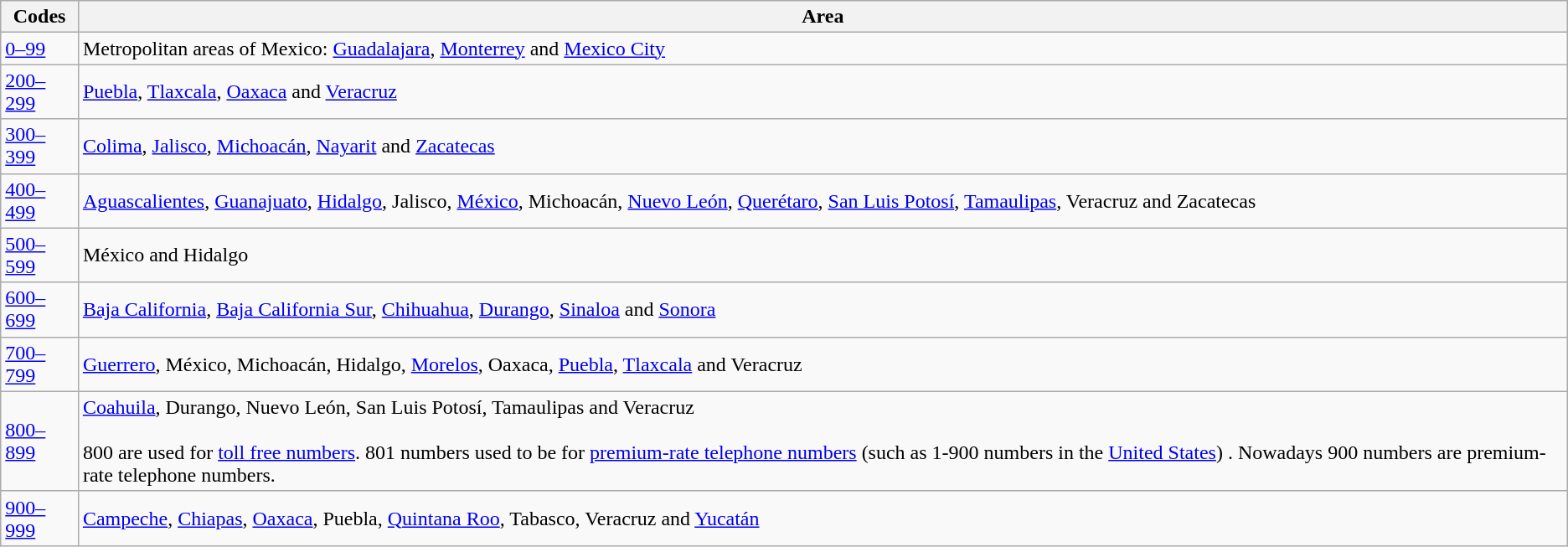<table class=wikitable>
<tr>
<th>Codes</th>
<th>Area</th>
</tr>
<tr>
<td><a href='#'>0–99</a></td>
<td>Metropolitan areas of Mexico: <a href='#'>Guadalajara</a>, <a href='#'>Monterrey</a> and <a href='#'>Mexico City</a></td>
</tr>
<tr>
<td><a href='#'>200–299</a></td>
<td><a href='#'>Puebla</a>, <a href='#'>Tlaxcala</a>, <a href='#'>Oaxaca</a> and <a href='#'>Veracruz</a></td>
</tr>
<tr>
<td><a href='#'>300–399</a></td>
<td><a href='#'>Colima</a>, <a href='#'>Jalisco</a>, <a href='#'>Michoacán</a>, <a href='#'>Nayarit</a> and <a href='#'>Zacatecas</a></td>
</tr>
<tr>
<td><a href='#'>400–499</a></td>
<td><a href='#'>Aguascalientes</a>, <a href='#'>Guanajuato</a>, <a href='#'>Hidalgo</a>, Jalisco, <a href='#'>México</a>, Michoacán, <a href='#'>Nuevo León</a>, <a href='#'>Querétaro</a>, <a href='#'>San Luis Potosí</a>, <a href='#'>Tamaulipas</a>, Veracruz and Zacatecas</td>
</tr>
<tr>
<td><a href='#'>500–599</a></td>
<td>México and Hidalgo</td>
</tr>
<tr>
<td><a href='#'>600–699</a></td>
<td><a href='#'>Baja California</a>, <a href='#'>Baja California Sur</a>, <a href='#'>Chihuahua</a>, <a href='#'>Durango</a>, <a href='#'>Sinaloa</a> and <a href='#'>Sonora</a></td>
</tr>
<tr>
<td><a href='#'>700–799</a></td>
<td><a href='#'>Guerrero</a>, México, Michoacán, Hidalgo, <a href='#'>Morelos</a>, Oaxaca, <a href='#'>Puebla</a>, <a href='#'>Tlaxcala</a> and Veracruz</td>
</tr>
<tr>
<td><a href='#'>800–899</a></td>
<td><a href='#'>Coahuila</a>, Durango, Nuevo León, San Luis Potosí, Tamaulipas and Veracruz<br><br>800 are used for <a href='#'>toll free numbers</a>. 801 numbers used to be for <a href='#'>premium-rate telephone numbers</a> (such as 1-900 numbers in the <a href='#'>United States</a>) . Nowadays 900 numbers are premium-rate telephone numbers.</td>
</tr>
<tr>
<td><a href='#'>900–999</a></td>
<td><a href='#'>Campeche</a>, <a href='#'>Chiapas</a>, <a href='#'>Oaxaca</a>, Puebla, <a href='#'>Quintana Roo</a>, Tabasco, Veracruz and <a href='#'>Yucatán</a></td>
</tr>
</table>
